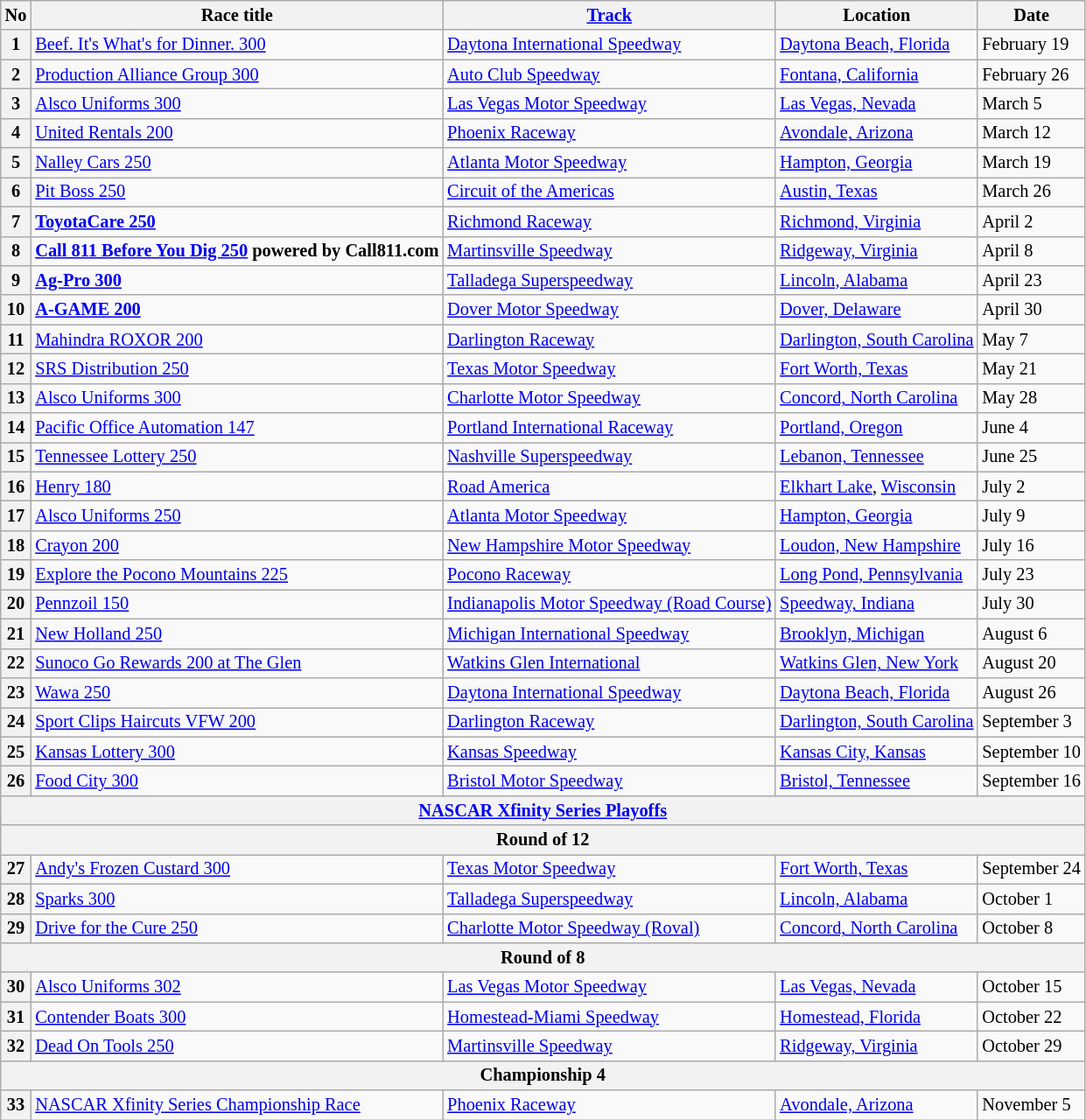<table class="wikitable" style="font-size:85%">
<tr>
<th>No</th>
<th>Race title</th>
<th><a href='#'>Track</a></th>
<th>Location</th>
<th>Date</th>
</tr>
<tr>
<th>1</th>
<td><a href='#'>Beef. It's What's for Dinner. 300</a></td>
<td> <a href='#'>Daytona International Speedway</a></td>
<td><a href='#'>Daytona Beach, Florida</a></td>
<td>February 19</td>
</tr>
<tr>
<th>2</th>
<td><a href='#'>Production Alliance Group 300</a></td>
<td> <a href='#'>Auto Club Speedway</a></td>
<td><a href='#'>Fontana, California</a></td>
<td>February 26</td>
</tr>
<tr>
<th>3</th>
<td><a href='#'>Alsco Uniforms 300</a></td>
<td> <a href='#'>Las Vegas Motor Speedway</a></td>
<td><a href='#'>Las Vegas, Nevada</a></td>
<td>March 5</td>
</tr>
<tr>
<th>4</th>
<td><a href='#'>United Rentals 200</a></td>
<td> <a href='#'>Phoenix Raceway</a></td>
<td><a href='#'>Avondale, Arizona</a></td>
<td>March 12</td>
</tr>
<tr>
<th>5</th>
<td><a href='#'>Nalley Cars 250</a></td>
<td> <a href='#'>Atlanta Motor Speedway</a></td>
<td><a href='#'>Hampton, Georgia</a></td>
<td>March 19</td>
</tr>
<tr>
<th>6</th>
<td><a href='#'>Pit Boss 250</a></td>
<td> <a href='#'>Circuit of the Americas</a></td>
<td><a href='#'>Austin, Texas</a></td>
<td>March 26</td>
</tr>
<tr>
<th>7</th>
<td><strong><a href='#'>ToyotaCare 250</a></strong></td>
<td> <a href='#'>Richmond Raceway</a></td>
<td><a href='#'>Richmond, Virginia</a></td>
<td>April 2</td>
</tr>
<tr>
<th>8</th>
<td><strong><a href='#'>Call 811 Before You Dig 250</a> powered by Call811.com</strong></td>
<td><a href='#'>Martinsville Speedway</a></td>
<td><a href='#'>Ridgeway, Virginia</a></td>
<td>April 8</td>
</tr>
<tr>
<th>9</th>
<td><strong><a href='#'>Ag-Pro 300</a></strong></td>
<td><a href='#'>Talladega Superspeedway</a></td>
<td><a href='#'>Lincoln, Alabama</a></td>
<td>April 23</td>
</tr>
<tr>
<th>10</th>
<td><strong><a href='#'>A-GAME 200</a></strong></td>
<td><a href='#'>Dover Motor Speedway</a></td>
<td><a href='#'>Dover, Delaware</a></td>
<td>April 30</td>
</tr>
<tr>
<th>11</th>
<td><a href='#'>Mahindra ROXOR 200</a></td>
<td> <a href='#'>Darlington Raceway</a></td>
<td><a href='#'>Darlington, South Carolina</a></td>
<td>May 7</td>
</tr>
<tr>
<th>12</th>
<td><a href='#'>SRS Distribution 250</a></td>
<td> <a href='#'>Texas Motor Speedway</a></td>
<td><a href='#'>Fort Worth, Texas</a></td>
<td>May 21</td>
</tr>
<tr>
<th>13</th>
<td><a href='#'>Alsco Uniforms 300</a></td>
<td> <a href='#'>Charlotte Motor Speedway</a></td>
<td><a href='#'>Concord, North Carolina</a></td>
<td>May 28</td>
</tr>
<tr>
<th>14</th>
<td><a href='#'>Pacific Office Automation 147</a></td>
<td> <a href='#'>Portland International Raceway</a></td>
<td><a href='#'>Portland, Oregon</a></td>
<td>June 4</td>
</tr>
<tr>
<th>15</th>
<td><a href='#'>Tennessee Lottery 250</a></td>
<td> <a href='#'>Nashville Superspeedway</a></td>
<td><a href='#'>Lebanon, Tennessee</a></td>
<td>June 25</td>
</tr>
<tr>
<th>16</th>
<td><a href='#'>Henry 180</a></td>
<td> <a href='#'>Road America</a></td>
<td><a href='#'>Elkhart Lake</a>, <a href='#'>Wisconsin</a></td>
<td>July 2</td>
</tr>
<tr>
<th>17</th>
<td><a href='#'>Alsco Uniforms 250</a></td>
<td> <a href='#'>Atlanta Motor Speedway</a></td>
<td><a href='#'>Hampton, Georgia</a></td>
<td>July 9</td>
</tr>
<tr>
<th>18</th>
<td><a href='#'>Crayon 200</a></td>
<td> <a href='#'>New Hampshire Motor Speedway</a></td>
<td><a href='#'>Loudon, New Hampshire</a></td>
<td>July 16</td>
</tr>
<tr>
<th>19</th>
<td><a href='#'>Explore the Pocono Mountains 225</a></td>
<td> <a href='#'>Pocono Raceway</a></td>
<td><a href='#'>Long Pond, Pennsylvania</a></td>
<td>July 23</td>
</tr>
<tr>
<th>20</th>
<td><a href='#'>Pennzoil 150</a></td>
<td> <a href='#'>Indianapolis Motor Speedway (Road Course)</a></td>
<td><a href='#'>Speedway, Indiana</a></td>
<td>July 30</td>
</tr>
<tr>
<th>21</th>
<td><a href='#'>New Holland 250</a></td>
<td> <a href='#'>Michigan International Speedway</a></td>
<td><a href='#'>Brooklyn, Michigan</a></td>
<td>August 6</td>
</tr>
<tr>
<th>22</th>
<td><a href='#'>Sunoco Go Rewards 200 at The Glen</a></td>
<td> <a href='#'>Watkins Glen International</a></td>
<td><a href='#'>Watkins Glen, New York</a></td>
<td>August 20</td>
</tr>
<tr>
<th>23</th>
<td><a href='#'>Wawa 250</a></td>
<td> <a href='#'>Daytona International Speedway</a></td>
<td><a href='#'>Daytona Beach, Florida</a></td>
<td>August 26</td>
</tr>
<tr>
<th>24</th>
<td><a href='#'>Sport Clips Haircuts VFW 200</a></td>
<td> <a href='#'>Darlington Raceway</a></td>
<td><a href='#'>Darlington, South Carolina</a></td>
<td>September 3</td>
</tr>
<tr>
<th>25</th>
<td><a href='#'>Kansas Lottery 300</a></td>
<td> <a href='#'>Kansas Speedway</a></td>
<td><a href='#'>Kansas City, Kansas</a></td>
<td>September 10</td>
</tr>
<tr>
<th>26</th>
<td><a href='#'>Food City 300</a></td>
<td> <a href='#'>Bristol Motor Speedway</a></td>
<td><a href='#'>Bristol, Tennessee</a></td>
<td>September 16</td>
</tr>
<tr>
<th colspan=5><a href='#'>NASCAR Xfinity Series Playoffs</a></th>
</tr>
<tr>
<th colspan=5>Round of 12</th>
</tr>
<tr>
<th>27</th>
<td><a href='#'>Andy's Frozen Custard 300</a></td>
<td> <a href='#'>Texas Motor Speedway</a></td>
<td><a href='#'>Fort Worth, Texas</a></td>
<td>September 24</td>
</tr>
<tr>
<th>28</th>
<td><a href='#'>Sparks 300</a></td>
<td> <a href='#'>Talladega Superspeedway</a></td>
<td><a href='#'>Lincoln, Alabama</a></td>
<td>October 1</td>
</tr>
<tr>
<th>29</th>
<td><a href='#'>Drive for the Cure 250</a></td>
<td> <a href='#'>Charlotte Motor Speedway (Roval)</a></td>
<td><a href='#'>Concord, North Carolina</a></td>
<td>October 8</td>
</tr>
<tr>
<th colspan=5>Round of 8</th>
</tr>
<tr>
<th>30</th>
<td><a href='#'>Alsco Uniforms 302</a></td>
<td> <a href='#'>Las Vegas Motor Speedway</a></td>
<td><a href='#'>Las Vegas, Nevada</a></td>
<td>October 15</td>
</tr>
<tr>
<th>31</th>
<td><a href='#'>Contender Boats 300</a></td>
<td> <a href='#'>Homestead-Miami Speedway</a></td>
<td><a href='#'>Homestead, Florida</a></td>
<td>October 22</td>
</tr>
<tr>
<th>32</th>
<td><a href='#'>Dead On Tools 250</a></td>
<td> <a href='#'>Martinsville Speedway</a></td>
<td><a href='#'>Ridgeway, Virginia</a></td>
<td>October 29</td>
</tr>
<tr>
<th colspan=5>Championship 4</th>
</tr>
<tr>
<th>33</th>
<td><a href='#'>NASCAR Xfinity Series Championship Race</a></td>
<td> <a href='#'>Phoenix Raceway</a></td>
<td><a href='#'>Avondale, Arizona</a></td>
<td>November 5</td>
</tr>
</table>
